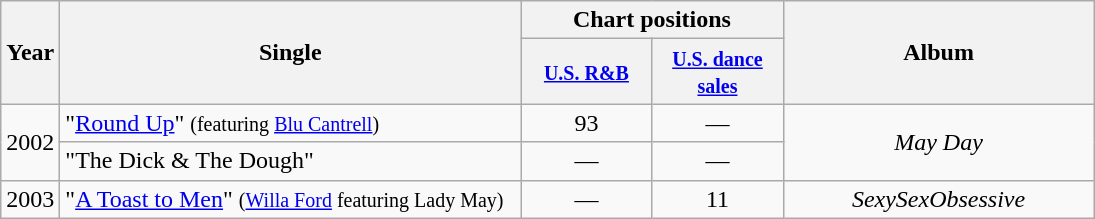<table class="wikitable">
<tr>
<th style="width:28px;" rowspan="2">Year</th>
<th style="width:300px;" rowspan="2">Single</th>
<th colspan="2">Chart positions</th>
<th style="width:200px;" rowspan="2">Album</th>
</tr>
<tr>
<th style="width:80px;"><small><a href='#'>U.S. R&B</a></small></th>
<th style="width:80px;"><small><a href='#'>U.S. dance sales</a></small></th>
</tr>
<tr>
<td style="text-align:center;" rowspan="2">2002</td>
<td>"<a href='#'>Round Up</a>" <small>(featuring <a href='#'>Blu Cantrell</a>)</small></td>
<td style="text-align:center;">93</td>
<td style="text-align:center;">—</td>
<td style="text-align:center;" rowspan="2"><em>May Day</em></td>
</tr>
<tr>
<td>"The Dick & The Dough"</td>
<td style="text-align:center;">—</td>
<td style="text-align:center;">—</td>
</tr>
<tr>
<td>2003</td>
<td>"<a href='#'>A Toast to Men</a>" <small>(<a href='#'>Willa Ford</a> featuring Lady May)</small></td>
<td style="text-align:center;">—</td>
<td style="text-align:center;">11</td>
<td style="text-align:center;"><em>SexySexObsessive</em></td>
</tr>
</table>
